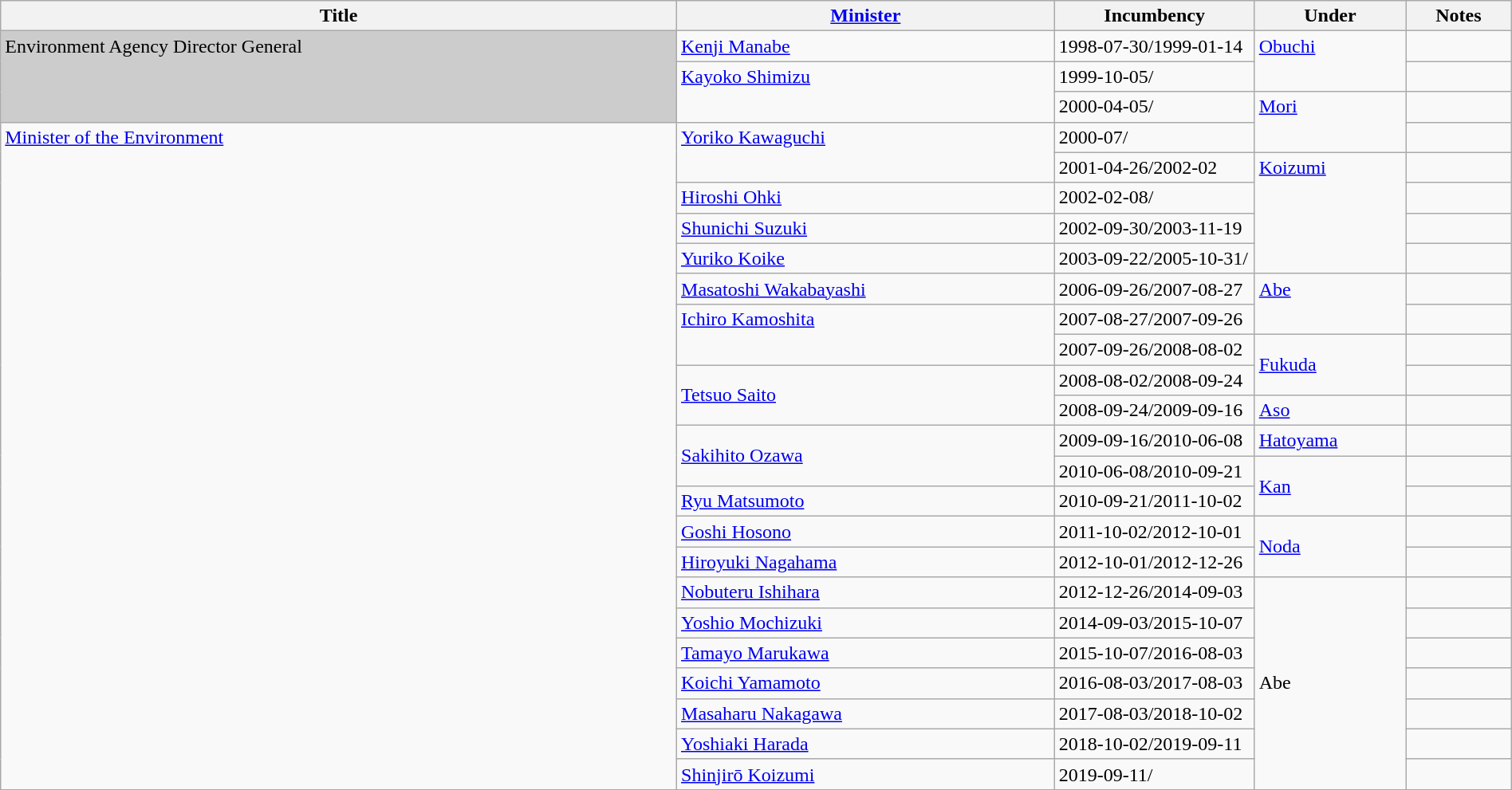<table class="wikitable" style="width:100%;">
<tr>
<th>Title</th>
<th style="width:25%;"><a href='#'>Minister</a></th>
<th style="width:160px;">Incumbency</th>
<th style="width:10%;">Under</th>
<th style="width:7%;">Notes</th>
</tr>
<tr>
<td rowspan="3"  style="vertical-align:top; background:#ccc;">Environment Agency Director General</td>
<td><a href='#'>Kenji Manabe</a></td>
<td>1998-07-30/1999-01-14</td>
<td rowspan="2" style="vertical-align:top;"><a href='#'>Obuchi</a></td>
<td></td>
</tr>
<tr>
<td rowspan="2" style="vertical-align:top;"><a href='#'>Kayoko Shimizu</a></td>
<td>1999-10-05/</td>
<td></td>
</tr>
<tr>
<td>2000-04-05/</td>
<td rowspan="2" style="vertical-align:top;"><a href='#'>Mori</a></td>
<td></td>
</tr>
<tr>
<td rowspan="22" style="vertical-align:top;"><a href='#'>Minister of the Environment</a></td>
<td rowspan="2" style="vertical-align:top;"><a href='#'>Yoriko Kawaguchi</a></td>
<td>2000-07/</td>
<td></td>
</tr>
<tr>
<td>2001-04-26/2002-02</td>
<td rowspan="4" style="vertical-align:top;"><a href='#'>Koizumi</a></td>
<td></td>
</tr>
<tr>
<td><a href='#'>Hiroshi Ohki</a></td>
<td>2002-02-08/</td>
<td></td>
</tr>
<tr>
<td><a href='#'>Shunichi Suzuki</a></td>
<td>2002-09-30/2003-11-19</td>
<td></td>
</tr>
<tr>
<td><a href='#'>Yuriko Koike</a></td>
<td>2003-09-22/2005-10-31/</td>
<td></td>
</tr>
<tr>
<td><a href='#'>Masatoshi Wakabayashi</a></td>
<td>2006-09-26/2007-08-27</td>
<td rowspan="2" style="vertical-align:top;"><a href='#'>Abe</a></td>
<td></td>
</tr>
<tr>
<td rowspan="2" style="vertical-align:top;"><a href='#'>Ichiro Kamoshita</a></td>
<td>2007-08-27/2007-09-26</td>
<td></td>
</tr>
<tr>
<td>2007-09-26/2008-08-02</td>
<td rowspan="2"><a href='#'>Fukuda</a></td>
<td></td>
</tr>
<tr>
<td rowspan="2"><a href='#'>Tetsuo Saito</a></td>
<td>2008-08-02/2008-09-24</td>
<td></td>
</tr>
<tr>
<td>2008-09-24/2009-09-16</td>
<td><a href='#'>Aso</a></td>
<td></td>
</tr>
<tr>
<td rowspan="2"><a href='#'>Sakihito Ozawa</a></td>
<td>2009-09-16/2010-06-08</td>
<td><a href='#'>Hatoyama</a></td>
<td></td>
</tr>
<tr>
<td>2010-06-08/2010-09-21</td>
<td rowspan="2"><a href='#'>Kan</a></td>
<td></td>
</tr>
<tr>
<td><a href='#'>Ryu Matsumoto</a></td>
<td>2010-09-21/2011-10-02</td>
<td></td>
</tr>
<tr>
<td><a href='#'>Goshi Hosono</a></td>
<td>2011-10-02/2012-10-01</td>
<td rowspan="2"><a href='#'>Noda</a></td>
<td></td>
</tr>
<tr>
<td><a href='#'>Hiroyuki Nagahama</a></td>
<td>2012-10-01/2012-12-26</td>
<td></td>
</tr>
<tr>
<td><a href='#'>Nobuteru Ishihara</a></td>
<td>2012-12-26/2014-09-03</td>
<td rowspan="7">Abe</td>
<td></td>
</tr>
<tr>
<td><a href='#'>Yoshio Mochizuki</a></td>
<td>2014-09-03/2015-10-07</td>
<td></td>
</tr>
<tr>
<td><a href='#'>Tamayo Marukawa</a></td>
<td>2015-10-07/2016-08-03</td>
<td></td>
</tr>
<tr>
<td><a href='#'>Koichi Yamamoto</a></td>
<td>2016-08-03/2017-08-03</td>
<td></td>
</tr>
<tr>
<td><a href='#'>Masaharu Nakagawa</a></td>
<td>2017-08-03/2018-10-02</td>
<td></td>
</tr>
<tr>
<td><a href='#'>Yoshiaki Harada</a></td>
<td>2018-10-02/2019-09-11</td>
<td></td>
</tr>
<tr>
<td><a href='#'>Shinjirō Koizumi</a></td>
<td>2019-09-11/</td>
<td></td>
</tr>
</table>
